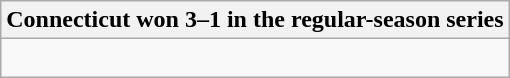<table class="wikitable collapsible collapsed">
<tr>
<th>Connecticut won 3–1 in the regular-season series</th>
</tr>
<tr>
<td><br>


</td>
</tr>
</table>
